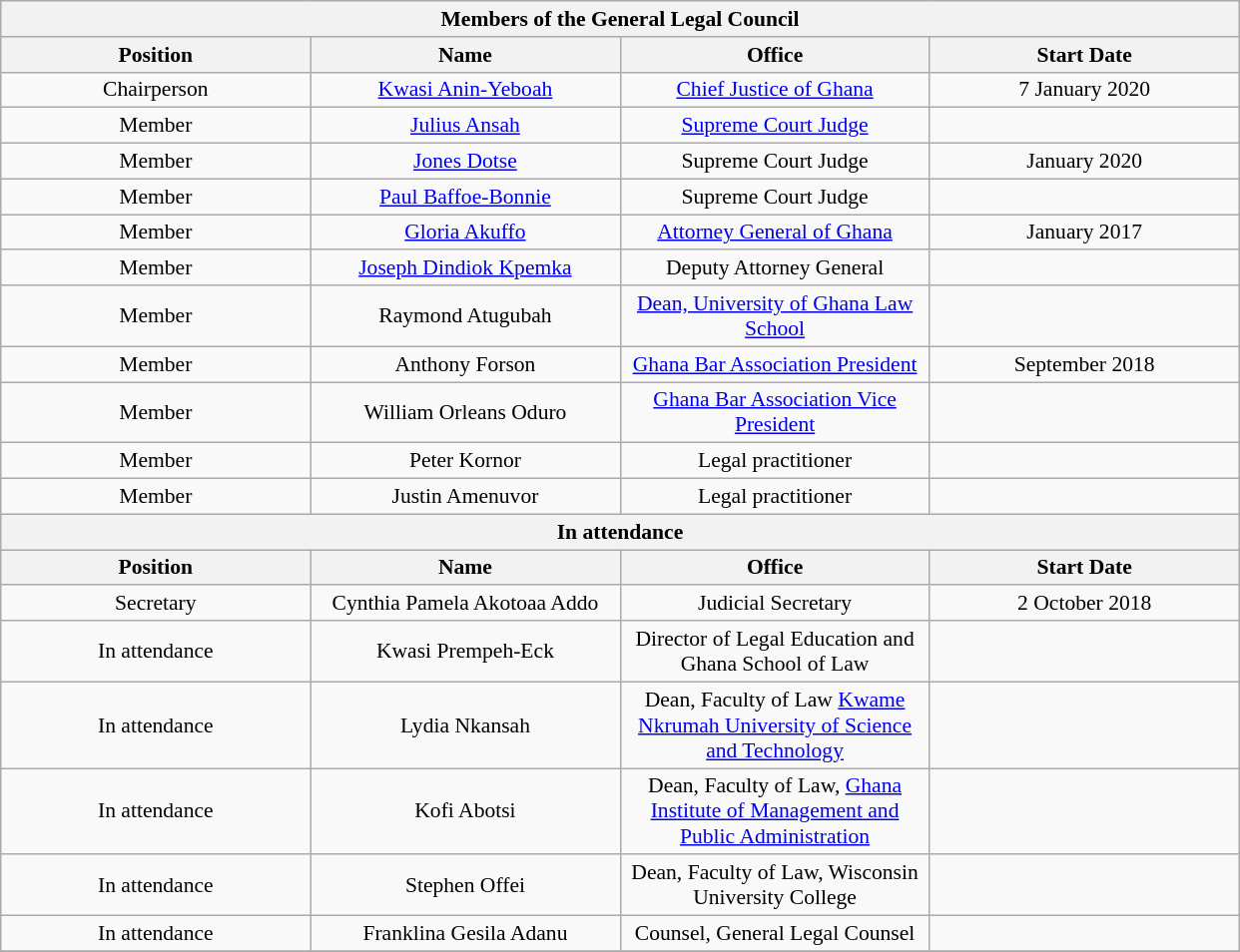<table class="wikitable" style="font-size:90%; text-align:center;margin: 1em auto;">
<tr>
<th colspan=4>Members of the General Legal Council</th>
</tr>
<tr>
<th width=200>Position</th>
<th width=200>Name</th>
<th width=200>Office</th>
<th width=200>Start Date</th>
</tr>
<tr>
<td>Chairperson</td>
<td><a href='#'>Kwasi Anin-Yeboah</a></td>
<td><a href='#'>Chief Justice of Ghana</a></td>
<td>7 January 2020</td>
</tr>
<tr>
<td>Member</td>
<td><a href='#'>Julius Ansah</a></td>
<td><a href='#'>Supreme Court Judge</a></td>
<td></td>
</tr>
<tr>
<td>Member</td>
<td><a href='#'>Jones Dotse</a></td>
<td>Supreme Court Judge</td>
<td>January 2020</td>
</tr>
<tr>
<td>Member</td>
<td><a href='#'>Paul Baffoe-Bonnie</a></td>
<td>Supreme Court Judge</td>
<td></td>
</tr>
<tr>
<td>Member</td>
<td><a href='#'>Gloria Akuffo</a></td>
<td><a href='#'>Attorney General of Ghana</a></td>
<td>January 2017</td>
</tr>
<tr>
<td>Member</td>
<td><a href='#'>Joseph Dindiok Kpemka</a></td>
<td>Deputy Attorney General</td>
<td></td>
</tr>
<tr>
<td>Member</td>
<td>Raymond Atugubah</td>
<td><a href='#'>Dean, University of Ghana Law School</a></td>
<td></td>
</tr>
<tr>
<td>Member</td>
<td>Anthony Forson</td>
<td><a href='#'>Ghana Bar Association President</a></td>
<td>September 2018</td>
</tr>
<tr>
<td>Member</td>
<td>William Orleans Oduro</td>
<td><a href='#'>Ghana Bar Association Vice President</a></td>
<td></td>
</tr>
<tr>
<td>Member</td>
<td>Peter Kornor</td>
<td>Legal practitioner</td>
<td></td>
</tr>
<tr>
<td>Member</td>
<td>Justin Amenuvor</td>
<td>Legal practitioner</td>
<td></td>
</tr>
<tr>
<th colspan=4>In attendance</th>
</tr>
<tr>
<th width=200>Position</th>
<th width=200>Name</th>
<th width=200>Office</th>
<th width=200>Start Date</th>
</tr>
<tr>
<td>Secretary</td>
<td>Cynthia Pamela Akotoaa Addo</td>
<td>Judicial Secretary</td>
<td>2 October 2018</td>
</tr>
<tr>
<td>In attendance</td>
<td>Kwasi Prempeh-Eck</td>
<td>Director of Legal Education and Ghana School of Law</td>
<td></td>
</tr>
<tr>
<td>In attendance</td>
<td>Lydia Nkansah</td>
<td>Dean, Faculty of Law <a href='#'>Kwame Nkrumah University of Science and Technology</a></td>
<td></td>
</tr>
<tr>
<td>In attendance</td>
<td>Kofi Abotsi</td>
<td>Dean, Faculty of Law, <a href='#'>Ghana Institute of Management and Public Administration</a></td>
<td></td>
</tr>
<tr>
<td>In attendance</td>
<td>Stephen Offei</td>
<td>Dean, Faculty of Law, Wisconsin University College</td>
<td></td>
</tr>
<tr>
<td>In attendance</td>
<td>Franklina Gesila Adanu</td>
<td>Counsel, General Legal Counsel</td>
<td></td>
</tr>
<tr>
</tr>
</table>
